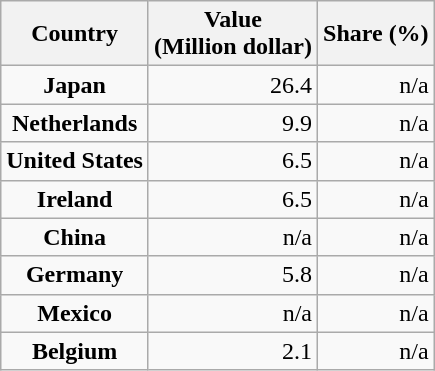<table class="wikitable" style="text-align:right;">
<tr>
<th>Country</th>
<th>Value<br>(Million dollar)</th>
<th>Share (%)</th>
</tr>
<tr>
<td style="text-align:center;"><strong>Japan</strong></td>
<td>26.4</td>
<td>n/a</td>
</tr>
<tr>
<td style="text-align:center;"><strong>Netherlands</strong></td>
<td>9.9</td>
<td>n/a</td>
</tr>
<tr>
<td style="text-align:center;"><strong>United States</strong></td>
<td>6.5</td>
<td>n/a</td>
</tr>
<tr>
<td style="text-align:center;"><strong>Ireland</strong></td>
<td>6.5</td>
<td>n/a</td>
</tr>
<tr>
<td style="text-align:center;"><strong>China</strong></td>
<td>n/a</td>
<td>n/a</td>
</tr>
<tr>
<td style="text-align:center;"><strong>Germany</strong></td>
<td>5.8</td>
<td>n/a</td>
</tr>
<tr>
<td style="text-align:center;"><strong>Mexico</strong></td>
<td>n/a</td>
<td>n/a</td>
</tr>
<tr>
<td style="text-align:center;"><strong>Belgium</strong></td>
<td>2.1</td>
<td>n/a</td>
</tr>
</table>
